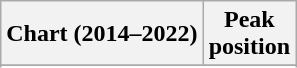<table class="wikitable plainrowheaders sortable" style="text-align:center">
<tr>
<th scope="col">Chart (2014–2022)</th>
<th scope="col">Peak<br>position</th>
</tr>
<tr>
</tr>
<tr>
</tr>
<tr>
</tr>
</table>
